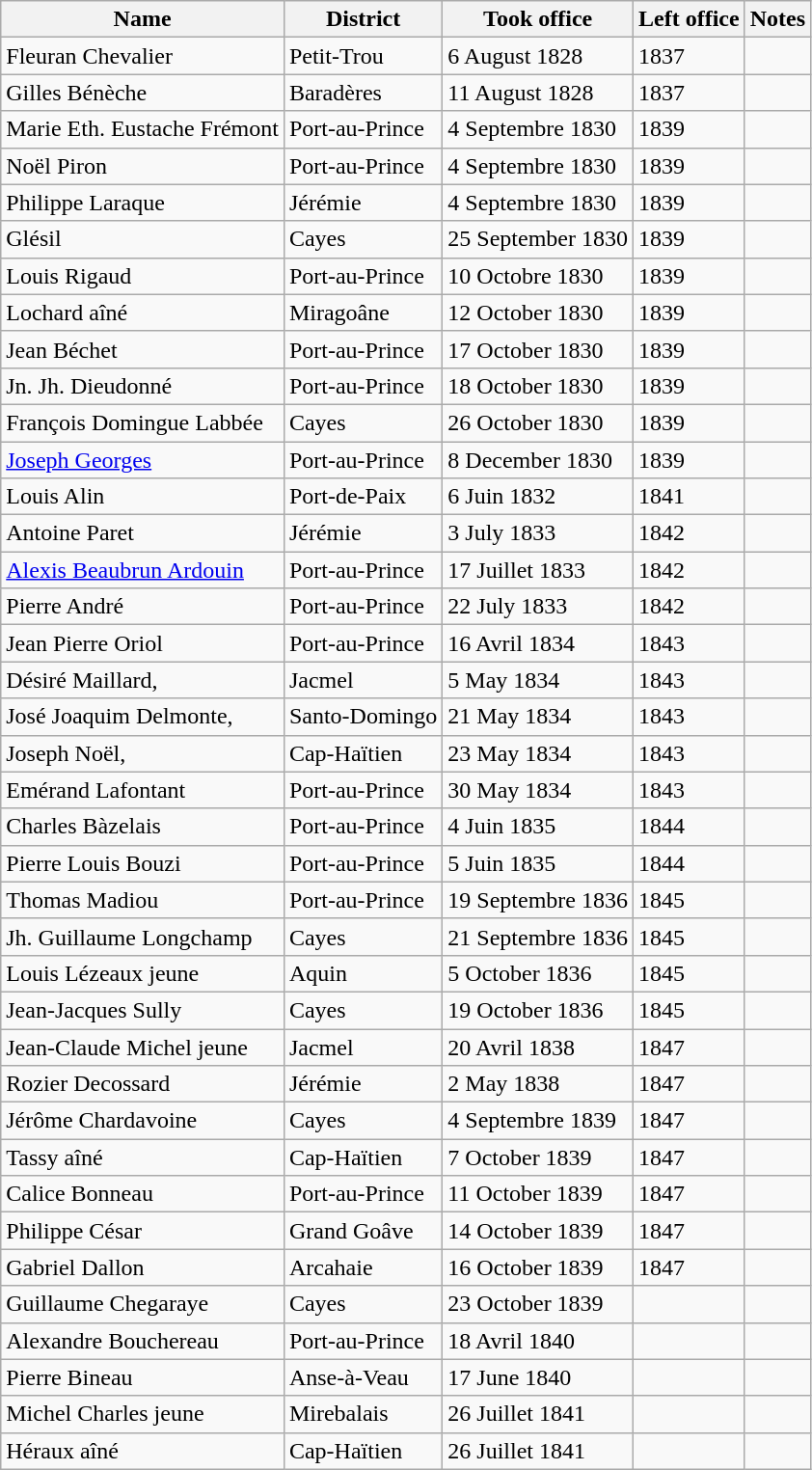<table class="wikitable">
<tr>
<th>Name</th>
<th>District</th>
<th>Took office</th>
<th>Left office</th>
<th>Notes</th>
</tr>
<tr>
<td>Fleuran Chevalier</td>
<td>Petit-Trou</td>
<td>6 August 1828</td>
<td>1837</td>
<td></td>
</tr>
<tr>
<td>Gilles Bénèche</td>
<td>Baradères</td>
<td>11 August 1828</td>
<td>1837</td>
<td></td>
</tr>
<tr>
<td>Marie Eth. Eustache Frémont</td>
<td>Port-au-Prince</td>
<td>4 Septembre 1830</td>
<td>1839</td>
<td></td>
</tr>
<tr>
<td>Noël Piron</td>
<td>Port-au-Prince</td>
<td>4 Septembre 1830</td>
<td>1839</td>
<td></td>
</tr>
<tr>
<td>Philippe Laraque</td>
<td>Jérémie</td>
<td>4 Septembre 1830</td>
<td>1839</td>
<td></td>
</tr>
<tr>
<td>Glésil</td>
<td>Cayes</td>
<td>25 September 1830</td>
<td>1839</td>
<td></td>
</tr>
<tr>
<td>Louis Rigaud</td>
<td>Port-au-Prince</td>
<td>10 Octobre 1830</td>
<td>1839</td>
<td></td>
</tr>
<tr>
<td>Lochard aîné</td>
<td>Miragoâne</td>
<td>12 October 1830</td>
<td>1839</td>
<td></td>
</tr>
<tr>
<td>Jean Béchet</td>
<td>Port-au-Prince</td>
<td>17 October 1830</td>
<td>1839</td>
<td></td>
</tr>
<tr>
<td>Jn. Jh. Dieudonné</td>
<td>Port-au-Prince</td>
<td>18 October 1830</td>
<td>1839</td>
<td></td>
</tr>
<tr>
<td>François Domingue Labbée</td>
<td>Cayes</td>
<td>26 October 1830</td>
<td>1839</td>
<td></td>
</tr>
<tr>
<td><a href='#'>Joseph Georges</a></td>
<td>Port-au-Prince</td>
<td>8 December 1830</td>
<td>1839</td>
<td></td>
</tr>
<tr>
<td>Louis Alin</td>
<td>Port-de-Paix</td>
<td>6 Juin 1832</td>
<td>1841</td>
<td></td>
</tr>
<tr>
<td>Antoine Paret</td>
<td>Jérémie</td>
<td>3 July 1833</td>
<td>1842</td>
<td></td>
</tr>
<tr>
<td><a href='#'>Alexis Beaubrun Ardouin</a></td>
<td>Port-au-Prince</td>
<td>17 Juillet 1833</td>
<td>1842</td>
<td></td>
</tr>
<tr>
<td>Pierre André</td>
<td>Port-au-Prince</td>
<td>22 July 1833</td>
<td>1842</td>
<td></td>
</tr>
<tr>
<td>Jean Pierre Oriol</td>
<td>Port-au-Prince</td>
<td>16 Avril 1834</td>
<td>1843</td>
<td></td>
</tr>
<tr>
<td>Désiré Maillard,</td>
<td>Jacmel</td>
<td>5 May 1834</td>
<td>1843</td>
<td></td>
</tr>
<tr>
<td>José Joaquim Delmonte,</td>
<td>Santo-Domingo</td>
<td>21 May 1834</td>
<td>1843</td>
<td></td>
</tr>
<tr>
<td>Joseph Noël,</td>
<td>Cap-Haïtien</td>
<td>23 May 1834</td>
<td>1843</td>
<td></td>
</tr>
<tr>
<td>Emérand Lafontant</td>
<td>Port-au-Prince</td>
<td>30 May 1834</td>
<td>1843</td>
<td></td>
</tr>
<tr>
<td>Charles Bàzelais</td>
<td>Port-au-Prince</td>
<td>4 Juin 1835</td>
<td>1844</td>
<td></td>
</tr>
<tr>
<td>Pierre Louis Bouzi</td>
<td>Port-au-Prince</td>
<td>5 Juin 1835</td>
<td>1844</td>
<td></td>
</tr>
<tr>
<td>Thomas Madiou</td>
<td>Port-au-Prince</td>
<td>19 Septembre 1836</td>
<td>1845</td>
<td></td>
</tr>
<tr>
<td>Jh. Guillaume Longchamp</td>
<td>Cayes</td>
<td>21 Septembre 1836</td>
<td>1845</td>
<td></td>
</tr>
<tr>
<td>Louis Lézeaux jeune</td>
<td>Aquin</td>
<td>5 October 1836</td>
<td>1845</td>
<td></td>
</tr>
<tr>
<td>Jean-Jacques Sully</td>
<td>Cayes</td>
<td>19 October 1836</td>
<td>1845</td>
<td></td>
</tr>
<tr>
<td>Jean-Claude Michel jeune</td>
<td>Jacmel</td>
<td>20 Avril 1838</td>
<td>1847</td>
<td></td>
</tr>
<tr>
<td>Rozier Decossard</td>
<td>Jérémie</td>
<td>2 May 1838</td>
<td>1847</td>
<td></td>
</tr>
<tr>
<td>Jérôme Chardavoine</td>
<td>Cayes</td>
<td>4 Septembre 1839</td>
<td>1847</td>
<td></td>
</tr>
<tr>
<td>Tassy aîné</td>
<td>Cap-Haïtien</td>
<td>7 October 1839</td>
<td>1847</td>
<td></td>
</tr>
<tr>
<td>Calice Bonneau</td>
<td>Port-au-Prince</td>
<td>11 October 1839</td>
<td>1847</td>
<td></td>
</tr>
<tr>
<td>Philippe César</td>
<td>Grand Goâve</td>
<td>14 October 1839</td>
<td>1847</td>
<td></td>
</tr>
<tr>
<td>Gabriel Dallon</td>
<td>Arcahaie</td>
<td>16 October 1839</td>
<td>1847</td>
<td></td>
</tr>
<tr>
<td>Guillaume Chegaraye</td>
<td>Cayes</td>
<td>23 October 1839</td>
<td></td>
<td></td>
</tr>
<tr>
<td>Alexandre Bouchereau</td>
<td>Port-au-Prince</td>
<td>18 Avril 1840</td>
<td></td>
<td></td>
</tr>
<tr>
<td>Pierre Bineau</td>
<td>Anse-à-Veau</td>
<td>17 June 1840</td>
<td></td>
<td></td>
</tr>
<tr>
<td>Michel Charles jeune</td>
<td>Mirebalais</td>
<td>26 Juillet 1841</td>
<td></td>
<td></td>
</tr>
<tr>
<td>Héraux aîné</td>
<td>Cap-Haïtien</td>
<td>26 Juillet 1841</td>
<td></td>
<td></td>
</tr>
</table>
